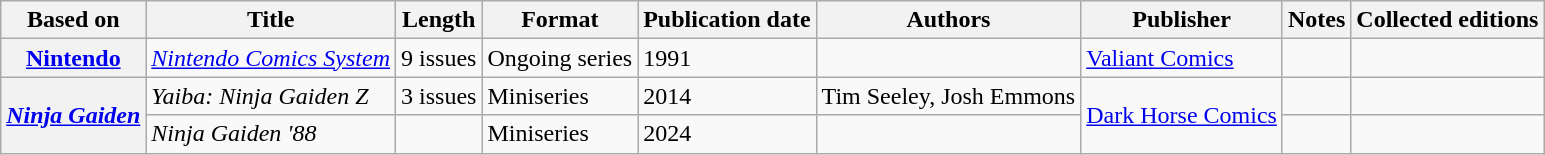<table class="wikitable mw-collapsible">
<tr>
<th>Based on</th>
<th>Title</th>
<th>Length</th>
<th>Format</th>
<th>Publication date</th>
<th>Authors</th>
<th>Publisher</th>
<th>Notes</th>
<th>Collected editions</th>
</tr>
<tr>
<th><a href='#'>Nintendo</a></th>
<td><em><a href='#'>Nintendo Comics System</a></em></td>
<td>9 issues</td>
<td>Ongoing series</td>
<td>1991</td>
<td></td>
<td><a href='#'>Valiant Comics</a></td>
<td></td>
<td></td>
</tr>
<tr>
<th rowspan="2"><em><a href='#'>Ninja Gaiden</a></em></th>
<td><em>Yaiba: Ninja Gaiden Z</em></td>
<td>3 issues</td>
<td>Miniseries</td>
<td>2014</td>
<td>Tim Seeley, Josh Emmons</td>
<td rowspan="2"><a href='#'>Dark Horse Comics</a></td>
<td></td>
<td></td>
</tr>
<tr>
<td><em>Ninja Gaiden '88</em></td>
<td></td>
<td>Miniseries</td>
<td>2024</td>
<td></td>
<td></td>
<td></td>
</tr>
</table>
